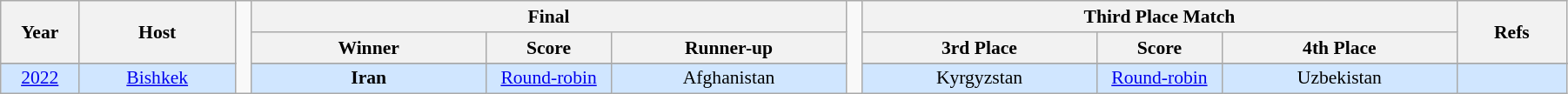<table class="wikitable" style="font-size:90%; width: 95%; text-align: center;">
<tr>
<th rowspan=2 width=5%>Year</th>
<th rowspan=2 width=10%>Host</th>
<td width=1% rowspan=6></td>
<th colspan=3>Final</th>
<td width=1% rowspan=6></td>
<th colspan=3>Third Place Match</th>
<th rowspan="2">Refs</th>
</tr>
<tr>
<th width=15%>Winner</th>
<th width=8%>Score</th>
<th width=15%>Runner-up</th>
<th width=15%>3rd Place</th>
<th width=8%>Score</th>
<th width=15%>4th Place</th>
</tr>
<tr style="background: #D0E6FF;">
</tr>
<tr style="background: #D0E6FF;">
<td><a href='#'>2022</a></td>
<td> <a href='#'>Bishkek</a></td>
<td> <strong>Iran</strong></td>
<td><a href='#'>Round-robin</a></td>
<td> Afghanistan</td>
<td> Kyrgyzstan</td>
<td><a href='#'>Round-robin</a></td>
<td> Uzbekistan</td>
<td></td>
</tr>
</table>
